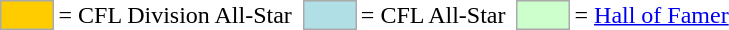<table>
<tr>
<td style="background-color:#FFCC00; border:1px solid #aaaaaa; width:2em;"></td>
<td>= CFL Division All-Star</td>
<td></td>
<td style="background-color:#B0E0E6; border:1px solid #aaaaaa; width:2em;"></td>
<td>= CFL All-Star</td>
<td></td>
<td style="background-color:#CCFFCC; border:1px solid #aaaaaa; width:2em;"></td>
<td>= <a href='#'>Hall of Famer</a></td>
</tr>
</table>
